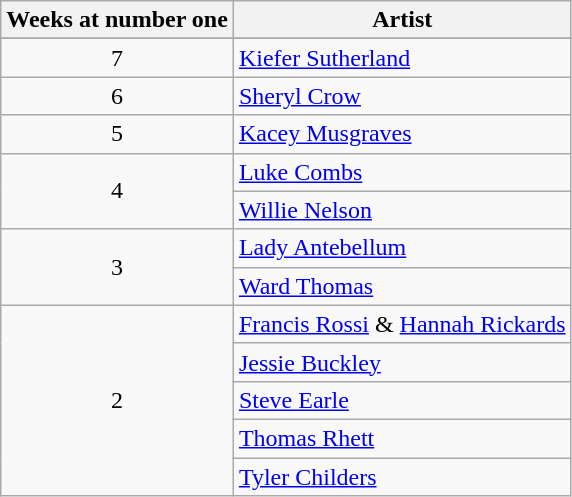<table class="wikitable plainrowheaders sortable">
<tr>
<th scope=col>Weeks at number one</th>
<th scope=col>Artist</th>
</tr>
<tr class=unsortable>
</tr>
<tr>
<td align="center">7</td>
<td><a href='#'>Kiefer Sutherland</a></td>
</tr>
<tr>
<td align="center">6</td>
<td><a href='#'>Sheryl Crow</a></td>
</tr>
<tr>
<td align="center">5</td>
<td><a href='#'>Kacey Musgraves</a></td>
</tr>
<tr>
<td align="center" rowspan=2>4</td>
<td><a href='#'>Luke Combs</a></td>
</tr>
<tr>
<td><a href='#'>Willie Nelson</a></td>
</tr>
<tr>
<td align="center" rowspan=2>3</td>
<td><a href='#'>Lady Antebellum</a></td>
</tr>
<tr>
<td><a href='#'>Ward Thomas</a></td>
</tr>
<tr>
<td align="center" rowspan=5>2</td>
<td><a href='#'>Francis Rossi</a> & <a href='#'>Hannah Rickards</a></td>
</tr>
<tr>
<td><a href='#'>Jessie Buckley</a></td>
</tr>
<tr>
<td><a href='#'>Steve Earle</a></td>
</tr>
<tr>
<td><a href='#'>Thomas Rhett</a></td>
</tr>
<tr>
<td><a href='#'>Tyler Childers</a></td>
</tr>
</table>
